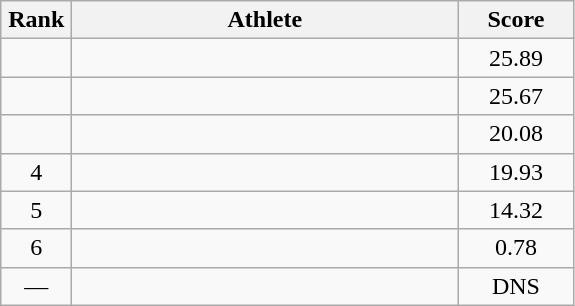<table class=wikitable style="text-align:center">
<tr>
<th width=40>Rank</th>
<th width=250>Athlete</th>
<th width=70>Score</th>
</tr>
<tr>
<td></td>
<td align=left></td>
<td>25.89</td>
</tr>
<tr>
<td></td>
<td align=left></td>
<td>25.67</td>
</tr>
<tr>
<td></td>
<td align=left></td>
<td>20.08</td>
</tr>
<tr>
<td>4</td>
<td align=left></td>
<td>19.93</td>
</tr>
<tr>
<td>5</td>
<td align=left></td>
<td>14.32</td>
</tr>
<tr>
<td>6</td>
<td align=left></td>
<td>0.78</td>
</tr>
<tr>
<td>—</td>
<td align=left></td>
<td>DNS</td>
</tr>
</table>
